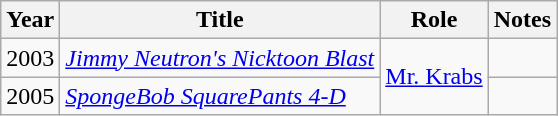<table class="wikitable sortable">
<tr>
<th scope="col">Year</th>
<th scope="col">Title</th>
<th scope="col">Role</th>
<th scope="col" class="unsortable">Notes</th>
</tr>
<tr>
<td>2003</td>
<td><em><a href='#'>Jimmy Neutron's Nicktoon Blast</a></em></td>
<td rowspan="2"><a href='#'>Mr. Krabs</a></td>
<td></td>
</tr>
<tr>
<td>2005</td>
<td><em><a href='#'>SpongeBob SquarePants 4-D</a></em></td>
<td></td>
</tr>
</table>
